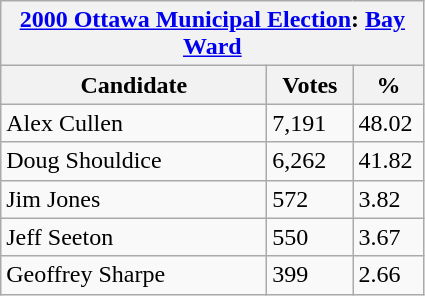<table class="wikitable">
<tr>
<th colspan="3"><a href='#'>2000 Ottawa Municipal Election</a>: <a href='#'>Bay Ward</a></th>
</tr>
<tr>
<th style="width: 170px">Candidate</th>
<th style="width: 50px">Votes</th>
<th style="width: 40px">%</th>
</tr>
<tr>
<td>Alex Cullen</td>
<td>7,191</td>
<td>48.02</td>
</tr>
<tr>
<td>Doug Shouldice</td>
<td>6,262</td>
<td>41.82</td>
</tr>
<tr>
<td>Jim Jones</td>
<td>572</td>
<td>3.82</td>
</tr>
<tr>
<td>Jeff Seeton</td>
<td>550</td>
<td>3.67</td>
</tr>
<tr>
<td>Geoffrey Sharpe</td>
<td>399</td>
<td>2.66</td>
</tr>
</table>
